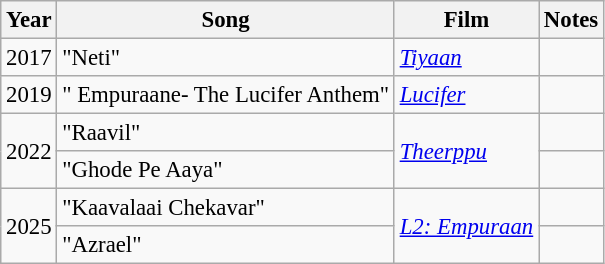<table class="wikitable sortable" style="font-size:95%; text-align:left;">
<tr>
<th>Year</th>
<th>Song</th>
<th>Film</th>
<th>Notes</th>
</tr>
<tr>
<td>2017</td>
<td>"Neti"</td>
<td><em><a href='#'>Tiyaan</a></em></td>
<td></td>
</tr>
<tr>
<td>2019</td>
<td>" Empuraane- The Lucifer Anthem"</td>
<td><em><a href='#'>Lucifer</a></em></td>
<td></td>
</tr>
<tr>
<td rowspan=2>2022</td>
<td>"Raavil"</td>
<td rowspan=2><em><a href='#'>Theerppu</a></em></td>
<td></td>
</tr>
<tr>
<td>"Ghode Pe Aaya"</td>
<td></td>
</tr>
<tr>
<td rowspan=2>2025</td>
<td>"Kaavalaai Chekavar"</td>
<td rowspan=2><em><a href='#'>L2: Empuraan</a></em></td>
<td></td>
</tr>
<tr>
<td>"Azrael"</td>
<td></td>
</tr>
</table>
